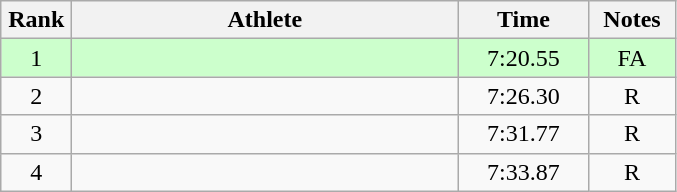<table class=wikitable style="text-align:center">
<tr>
<th width=40>Rank</th>
<th width=250>Athlete</th>
<th width=80>Time</th>
<th width=50>Notes</th>
</tr>
<tr bgcolor="ccffcc">
<td>1</td>
<td align=left></td>
<td>7:20.55</td>
<td>FA</td>
</tr>
<tr>
<td>2</td>
<td align=left></td>
<td>7:26.30</td>
<td>R</td>
</tr>
<tr>
<td>3</td>
<td align=left></td>
<td>7:31.77</td>
<td>R</td>
</tr>
<tr>
<td>4</td>
<td align=left></td>
<td>7:33.87</td>
<td>R</td>
</tr>
</table>
